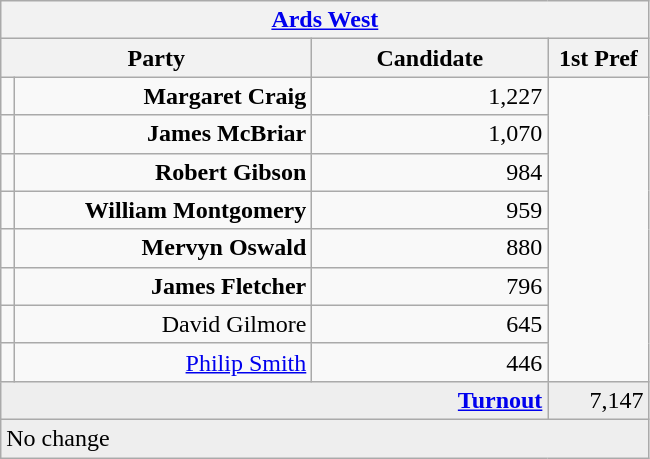<table class="wikitable">
<tr>
<th colspan="4" align="center"><a href='#'>Ards West</a></th>
</tr>
<tr>
<th colspan="2" align="center" width=200>Party</th>
<th width=150>Candidate</th>
<th width=60>1st Pref</th>
</tr>
<tr>
<td></td>
<td align="right"><strong>Margaret Craig</strong></td>
<td align="right">1,227</td>
</tr>
<tr>
<td></td>
<td align="right"><strong>James McBriar</strong></td>
<td align="right">1,070</td>
</tr>
<tr>
<td></td>
<td align="right"><strong>Robert Gibson</strong></td>
<td align="right">984</td>
</tr>
<tr>
<td></td>
<td align="right"><strong>William Montgomery</strong></td>
<td align="right">959</td>
</tr>
<tr>
<td></td>
<td align="right"><strong>Mervyn Oswald</strong></td>
<td align="right">880</td>
</tr>
<tr>
<td></td>
<td align="right"><strong>James Fletcher</strong></td>
<td align="right">796</td>
</tr>
<tr>
<td></td>
<td align="right">David Gilmore</td>
<td align="right">645</td>
</tr>
<tr>
<td></td>
<td align="right"><a href='#'>Philip Smith</a></td>
<td align="right">446</td>
</tr>
<tr bgcolor="EEEEEE">
<td colspan=3 align="right"><strong><a href='#'>Turnout</a></strong></td>
<td align="right">7,147</td>
</tr>
<tr>
<td colspan=4 bgcolor="EEEEEE">No change</td>
</tr>
</table>
